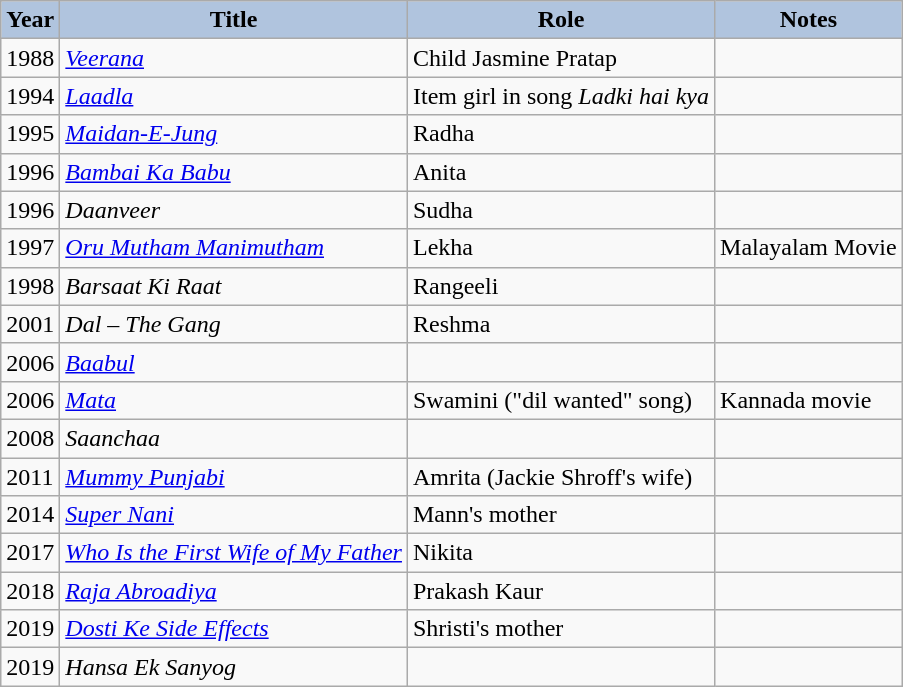<table class="wikitable sortable">
<tr style="text-align:center;">
<th style="background:#B0C4DE;">Year</th>
<th style="background:#B0C4DE;">Title</th>
<th style="background:#B0C4DE;">Role</th>
<th style="background:#B0C4DE;">Notes</th>
</tr>
<tr>
<td>1988</td>
<td><em><a href='#'>Veerana</a></em></td>
<td>Child Jasmine Pratap</td>
<td></td>
</tr>
<tr>
<td>1994</td>
<td><em><a href='#'>Laadla</a></em></td>
<td>Item girl in song <em>Ladki hai kya</em></td>
<td></td>
</tr>
<tr>
<td>1995</td>
<td><em><a href='#'>Maidan-E-Jung</a></em></td>
<td>Radha</td>
<td></td>
</tr>
<tr>
<td>1996</td>
<td><em><a href='#'>Bambai Ka Babu</a></em></td>
<td>Anita</td>
<td></td>
</tr>
<tr>
<td>1996</td>
<td><em>Daanveer</em></td>
<td>Sudha</td>
<td></td>
</tr>
<tr>
<td>1997</td>
<td><em><a href='#'>Oru Mutham Manimutham</a></em></td>
<td>Lekha</td>
<td>Malayalam Movie</td>
</tr>
<tr>
<td>1998</td>
<td><em>Barsaat Ki Raat</em></td>
<td>Rangeeli</td>
<td></td>
</tr>
<tr>
<td>2001</td>
<td><em>Dal – The Gang</em></td>
<td>Reshma</td>
<td></td>
</tr>
<tr>
<td>2006</td>
<td><em><a href='#'>Baabul</a></em></td>
<td></td>
<td></td>
</tr>
<tr>
<td>2006</td>
<td><em><a href='#'>Mata</a></em></td>
<td>Swamini ("dil wanted" song)</td>
<td>Kannada movie</td>
</tr>
<tr>
<td>2008</td>
<td><em>Saanchaa</em></td>
<td></td>
<td></td>
</tr>
<tr>
<td>2011</td>
<td><em><a href='#'>Mummy Punjabi</a></em></td>
<td>Amrita (Jackie Shroff's wife)</td>
<td></td>
</tr>
<tr>
<td>2014</td>
<td><em><a href='#'>Super Nani</a></em></td>
<td>Mann's mother</td>
<td></td>
</tr>
<tr>
<td>2017</td>
<td><em><a href='#'>Who Is the First Wife of My Father</a></em></td>
<td>Nikita</td>
<td></td>
</tr>
<tr>
<td>2018</td>
<td><em><a href='#'>Raja Abroadiya</a></em></td>
<td>Prakash Kaur</td>
<td></td>
</tr>
<tr>
<td>2019</td>
<td><em><a href='#'>Dosti Ke Side Effects</a></em></td>
<td>Shristi's mother</td>
<td></td>
</tr>
<tr>
<td>2019</td>
<td><em>Hansa Ek Sanyog</em></td>
<td></td>
<td></td>
</tr>
</table>
